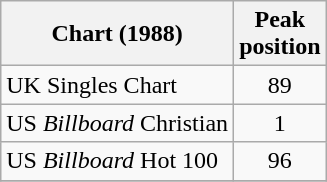<table class="wikitable">
<tr>
<th>Chart (1988)</th>
<th>Peak<br>position</th>
</tr>
<tr>
<td>UK Singles Chart</td>
<td align="center">89</td>
</tr>
<tr>
<td>US <em>Billboard</em> Christian</td>
<td align="center">1</td>
</tr>
<tr>
<td>US <em>Billboard</em> Hot 100</td>
<td align="center">96</td>
</tr>
<tr>
</tr>
</table>
